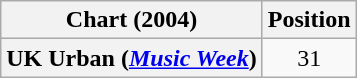<table class="wikitable sortable plainrowheaders" style="text-align:center">
<tr>
<th scope="col">Chart (2004)</th>
<th scope="col">Position</th>
</tr>
<tr>
<th scope="row">UK Urban (<em><a href='#'>Music Week</a></em>)<br></th>
<td>31</td>
</tr>
</table>
